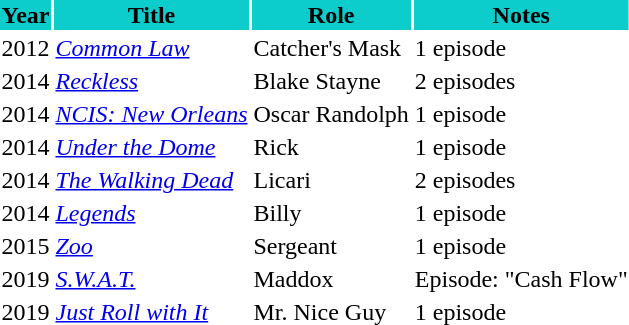<table>
<tr style="background:#0ccccc; text-align:center;">
<th>Year</th>
<th>Title</th>
<th>Role</th>
<th>Notes</th>
</tr>
<tr>
<td>2012</td>
<td><em><a href='#'>Common Law</a></em></td>
<td>Catcher's Mask</td>
<td>1 episode</td>
</tr>
<tr>
<td>2014</td>
<td><em><a href='#'>Reckless</a></em></td>
<td>Blake Stayne</td>
<td>2 episodes</td>
</tr>
<tr>
<td>2014</td>
<td><em><a href='#'>NCIS: New Orleans</a></em></td>
<td>Oscar Randolph</td>
<td>1 episode</td>
</tr>
<tr>
<td>2014</td>
<td><em><a href='#'>Under the Dome</a></em></td>
<td>Rick</td>
<td>1 episode</td>
</tr>
<tr>
<td>2014</td>
<td><em><a href='#'>The Walking Dead</a></em></td>
<td>Licari</td>
<td>2 episodes</td>
</tr>
<tr>
<td>2014</td>
<td><em><a href='#'>Legends</a></em></td>
<td>Billy</td>
<td>1 episode</td>
</tr>
<tr>
<td>2015</td>
<td><em><a href='#'>Zoo</a></em></td>
<td>Sergeant</td>
<td>1 episode</td>
</tr>
<tr>
<td>2019</td>
<td><em><a href='#'>S.W.A.T.</a></em></td>
<td>Maddox</td>
<td>Episode: "Cash Flow"</td>
</tr>
<tr>
<td>2019</td>
<td><em><a href='#'>Just Roll with It</a></em></td>
<td>Mr. Nice Guy</td>
<td>1 episode</td>
</tr>
</table>
